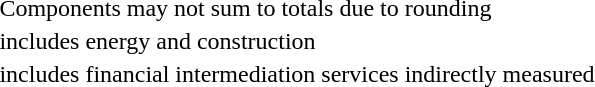<table style="margin: 1em auto;">
<tr>
<td> Components may not sum to totals due to rounding</td>
</tr>
<tr>
<td> includes energy and construction</td>
</tr>
<tr>
<td> includes financial intermediation services indirectly measured</td>
</tr>
</table>
